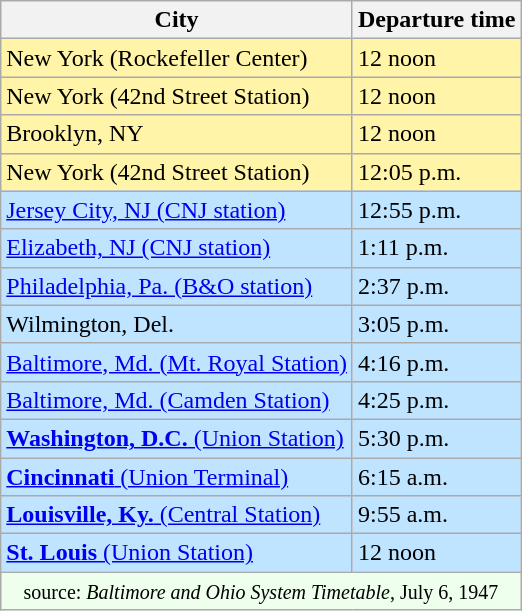<table class="wikitable floatright">
<tr>
<th>City</th>
<th>Departure time</th>
</tr>
<tr style="background-color:#FFF4A7">
<td>New York (Rockefeller Center)</td>
<td>12 noon</td>
</tr>
<tr style="background-color:#FFF4A7">
<td>New York (42nd Street Station)</td>
<td>12 noon</td>
</tr>
<tr style="background-color:#FFF4A7">
<td>Brooklyn, NY</td>
<td>12 noon</td>
</tr>
<tr style="background-color:#FFF4A7">
<td>New York (42nd Street Station)</td>
<td>12:05 p.m.</td>
</tr>
<tr style="background-color:#BFE4FF">
<td><a href='#'>Jersey City, NJ (CNJ station)</a></td>
<td>12:55 p.m.</td>
</tr>
<tr style="background-color:#BFE4FF">
<td><a href='#'>Elizabeth, NJ (CNJ station)</a></td>
<td>1:11 p.m.</td>
</tr>
<tr style="background-color:#BFE4FF">
<td><a href='#'>Philadelphia, Pa. (B&O station)</a></td>
<td>2:37 p.m.</td>
</tr>
<tr style="background-color:#BFE4FF">
<td>Wilmington, Del.</td>
<td>3:05 p.m.</td>
</tr>
<tr style="background-color:#BFE4FF">
<td><a href='#'>Baltimore, Md. (Mt. Royal Station)</a></td>
<td>4:16 p.m.</td>
</tr>
<tr style="background-color:#BFE4FF">
<td><a href='#'>Baltimore, Md. (Camden Station)</a></td>
<td>4:25 p.m.</td>
</tr>
<tr style="background-color:#BFE4FF">
<td><a href='#'><strong>Washington, D.C.</strong> (Union Station)</a></td>
<td>5:30 p.m.</td>
</tr>
<tr style="background-color:#BFE4FF">
<td><a href='#'><strong>Cincinnati</strong> (Union Terminal)</a></td>
<td>6:15 a.m.</td>
</tr>
<tr style="background-color:#BFE4FF">
<td><a href='#'><strong>Louisville, Ky.</strong> (Central Station)</a></td>
<td>9:55 a.m.</td>
</tr>
<tr style="background-color:#BFE4FF">
<td><a href='#'><strong>St. Louis</strong> (Union Station)</a></td>
<td>12 noon</td>
</tr>
<tr align="center" bgcolor=#eeffee>
<td colspan="2"><small>source: <em>Baltimore and Ohio System Timetable</em>, July 6, 1947</small></td>
</tr>
</table>
